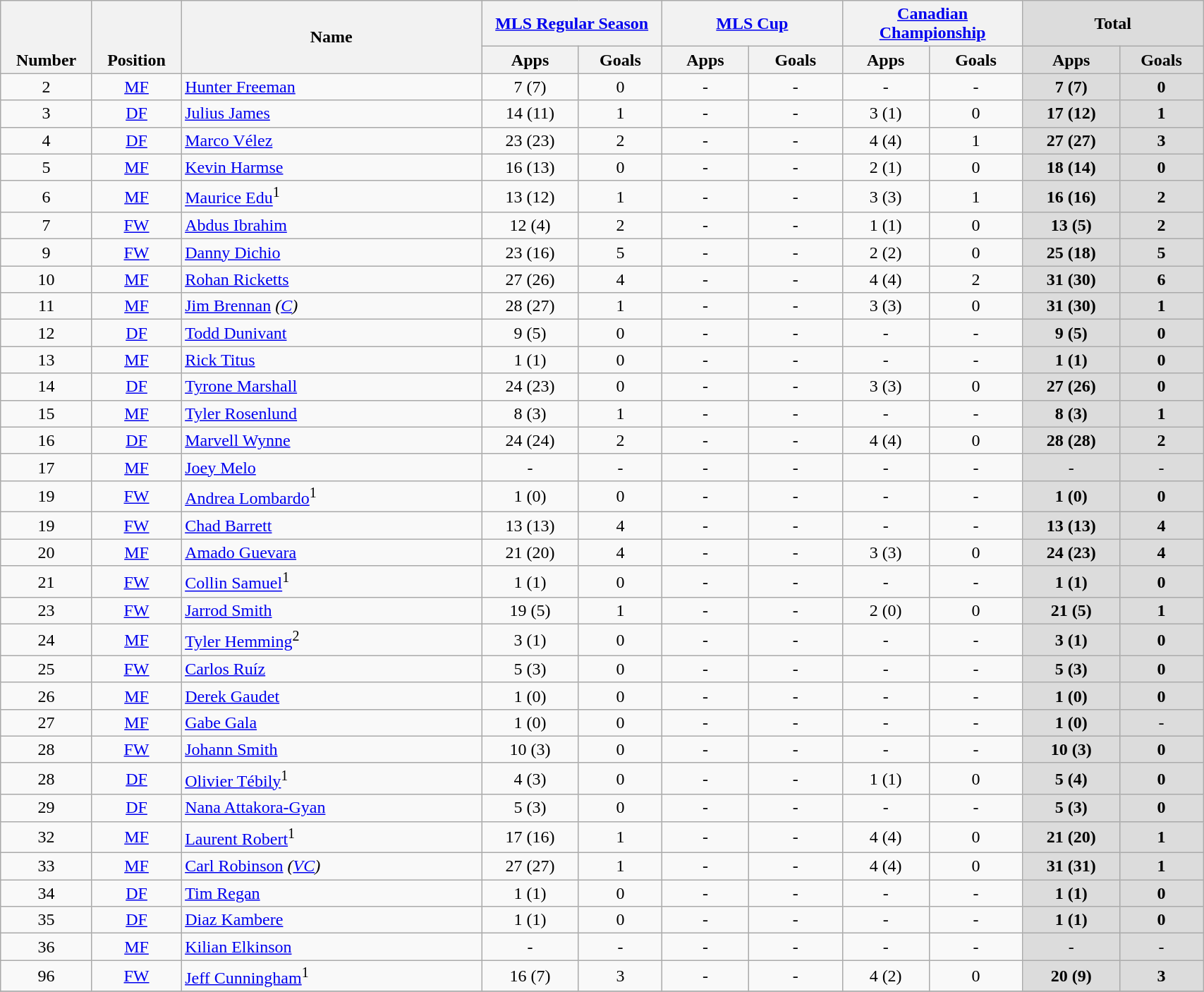<table class="wikitable" style="text-align:center" width=90%>
<tr>
<th rowspan="2" valign="bottom">Number</th>
<th rowspan="2" valign="bottom">Position</th>
<th rowspan="2" width=25%>Name</th>
<th colspan="2" width=15%><a href='#'>MLS Regular Season</a></th>
<th colspan="2" width=15%><a href='#'>MLS Cup</a></th>
<th colspan="2" width=15%><a href='#'>Canadian Championship</a></th>
<th colspan="2" width=15% style="background: #DCDCDC">Total</th>
</tr>
<tr>
<th>Apps</th>
<th>Goals</th>
<th>Apps</th>
<th>Goals</th>
<th>Apps</th>
<th>Goals</th>
<th style="background: #DCDCDC">Apps</th>
<th style="background: #DCDCDC">Goals</th>
</tr>
<tr>
<td align="center">2</td>
<td align="center"><a href='#'>MF</a></td>
<td align="left"> <a href='#'>Hunter Freeman</a></td>
<td>7 (7)</td>
<td>0</td>
<td>-</td>
<td>-</td>
<td>-</td>
<td>-</td>
<td style="background: #DCDCDC"><strong>7 (7)</strong></td>
<td style="background: #DCDCDC"><strong>0</strong></td>
</tr>
<tr>
<td align="center">3</td>
<td align="center"><a href='#'>DF</a></td>
<td align="left"> <a href='#'>Julius James</a></td>
<td>14 (11)</td>
<td>1</td>
<td>-</td>
<td>-</td>
<td>3 (1)</td>
<td>0</td>
<td style="background: #DCDCDC"><strong>17 (12)</strong></td>
<td style="background: #DCDCDC"><strong>1</strong></td>
</tr>
<tr>
<td align="center">4</td>
<td align="center"><a href='#'>DF</a></td>
<td align="left"> <a href='#'>Marco Vélez</a></td>
<td>23 (23)</td>
<td>2</td>
<td>-</td>
<td>-</td>
<td>4 (4)</td>
<td>1</td>
<td style="background: #DCDCDC"><strong>27 (27)</strong></td>
<td style="background: #DCDCDC"><strong>3</strong></td>
</tr>
<tr>
<td align="center">5</td>
<td align="center"><a href='#'>MF</a></td>
<td align="left"> <a href='#'>Kevin Harmse</a></td>
<td>16 (13)</td>
<td>0</td>
<td>-</td>
<td>-</td>
<td>2 (1)</td>
<td>0</td>
<td style="background: #DCDCDC"><strong>18 (14)</strong></td>
<td style="background: #DCDCDC"><strong>0</strong></td>
</tr>
<tr>
<td align="center">6</td>
<td align="center"><a href='#'>MF</a></td>
<td align="left"> <a href='#'>Maurice Edu</a><sup>1</sup></td>
<td>13 (12)</td>
<td>1</td>
<td>-</td>
<td>-</td>
<td>3 (3)</td>
<td>1</td>
<td style="background: #DCDCDC"><strong>16 (16)</strong></td>
<td style="background: #DCDCDC"><strong>2</strong></td>
</tr>
<tr>
<td align="center">7</td>
<td align="center"><a href='#'>FW</a></td>
<td align="left"> <a href='#'>Abdus Ibrahim</a></td>
<td>12 (4)</td>
<td>2</td>
<td>-</td>
<td>-</td>
<td>1 (1)</td>
<td>0</td>
<td style="background: #DCDCDC"><strong>13 (5)</strong></td>
<td style="background: #DCDCDC"><strong>2</strong></td>
</tr>
<tr>
<td align="center">9</td>
<td align="center"><a href='#'>FW</a></td>
<td align="left"> <a href='#'>Danny Dichio</a></td>
<td>23 (16)</td>
<td>5</td>
<td>-</td>
<td>-</td>
<td>2 (2)</td>
<td>0</td>
<td style="background: #DCDCDC"><strong>25 (18)</strong></td>
<td style="background: #DCDCDC"><strong>5</strong></td>
</tr>
<tr>
<td align="center">10</td>
<td align="center"><a href='#'>MF</a></td>
<td align="left"> <a href='#'>Rohan Ricketts</a></td>
<td>27 (26)</td>
<td>4</td>
<td>-</td>
<td>-</td>
<td>4 (4)</td>
<td>2</td>
<td style="background: #DCDCDC"><strong>31 (30)</strong></td>
<td style="background: #DCDCDC"><strong>6</strong></td>
</tr>
<tr>
<td align="center">11</td>
<td align="center"><a href='#'>MF</a></td>
<td align="left"> <a href='#'>Jim Brennan</a> <em>(<a href='#'>C</a>)</em></td>
<td>28 (27)</td>
<td>1</td>
<td>-</td>
<td>-</td>
<td>3 (3)</td>
<td>0</td>
<td style="background: #DCDCDC"><strong>31 (30)</strong></td>
<td style="background: #DCDCDC"><strong>1</strong></td>
</tr>
<tr>
<td align="center">12</td>
<td align="center"><a href='#'>DF</a></td>
<td align="left"> <a href='#'>Todd Dunivant</a></td>
<td>9 (5)</td>
<td>0</td>
<td>-</td>
<td>-</td>
<td>-</td>
<td>-</td>
<td style="background: #DCDCDC"><strong>9 (5)</strong></td>
<td style="background: #DCDCDC"><strong>0</strong></td>
</tr>
<tr>
<td align="center">13</td>
<td align="center"><a href='#'>MF</a></td>
<td align="left"> <a href='#'>Rick Titus</a></td>
<td>1 (1)</td>
<td>0</td>
<td>-</td>
<td>-</td>
<td>-</td>
<td>-</td>
<td style="background: #DCDCDC"><strong>1 (1)</strong></td>
<td style="background: #DCDCDC"><strong>0</strong></td>
</tr>
<tr>
<td align="center">14</td>
<td align="center"><a href='#'>DF</a></td>
<td align="left"> <a href='#'>Tyrone Marshall</a></td>
<td>24 (23)</td>
<td>0</td>
<td>-</td>
<td>-</td>
<td>3 (3)</td>
<td>0</td>
<td style="background: #DCDCDC"><strong>27 (26)</strong></td>
<td style="background: #DCDCDC"><strong>0</strong></td>
</tr>
<tr>
<td align="center">15</td>
<td align="center"><a href='#'>MF</a></td>
<td align="left"> <a href='#'>Tyler Rosenlund</a></td>
<td>8 (3)</td>
<td>1</td>
<td>-</td>
<td>-</td>
<td>-</td>
<td>-</td>
<td style="background: #DCDCDC"><strong>8 (3)</strong></td>
<td style="background: #DCDCDC"><strong>1</strong></td>
</tr>
<tr>
<td align="center">16</td>
<td align="center"><a href='#'>DF</a></td>
<td align="left"> <a href='#'>Marvell Wynne</a></td>
<td>24 (24)</td>
<td>2</td>
<td>-</td>
<td>-</td>
<td>4 (4)</td>
<td>0</td>
<td style="background: #DCDCDC"><strong>28 (28)</strong></td>
<td style="background: #DCDCDC"><strong>2</strong></td>
</tr>
<tr>
<td align="center">17</td>
<td align="center"><a href='#'>MF</a></td>
<td align="left"> <a href='#'>Joey Melo</a></td>
<td>-</td>
<td>-</td>
<td>-</td>
<td>-</td>
<td>-</td>
<td>-</td>
<td style="background: #DCDCDC">-</td>
<td style="background: #DCDCDC">-</td>
</tr>
<tr>
<td align="center">19</td>
<td align="center"><a href='#'>FW</a></td>
<td align="left"> <a href='#'>Andrea Lombardo</a><sup>1</sup></td>
<td>1 (0)</td>
<td>0</td>
<td>-</td>
<td>-</td>
<td>-</td>
<td>-</td>
<td style="background: #DCDCDC"><strong>1 (0)</strong></td>
<td style="background: #DCDCDC"><strong>0</strong></td>
</tr>
<tr>
<td align="center">19</td>
<td align="center"><a href='#'>FW</a></td>
<td align="left"> <a href='#'>Chad Barrett</a></td>
<td>13 (13)</td>
<td>4</td>
<td>-</td>
<td>-</td>
<td>-</td>
<td>-</td>
<td style="background: #DCDCDC"><strong>13 (13)</strong></td>
<td style="background: #DCDCDC"><strong>4</strong></td>
</tr>
<tr>
<td align="center">20</td>
<td align="center"><a href='#'>MF</a></td>
<td align="left"> <a href='#'>Amado Guevara</a></td>
<td>21 (20)</td>
<td>4</td>
<td>-</td>
<td>-</td>
<td>3 (3)</td>
<td>0</td>
<td style="background: #DCDCDC"><strong>24 (23)</strong></td>
<td style="background: #DCDCDC"><strong>4</strong></td>
</tr>
<tr>
<td align="center">21</td>
<td align="center"><a href='#'>FW</a></td>
<td align="left"> <a href='#'>Collin Samuel</a><sup>1</sup></td>
<td>1 (1)</td>
<td>0</td>
<td>-</td>
<td>-</td>
<td>-</td>
<td>-</td>
<td style="background: #DCDCDC"><strong>1 (1)</strong></td>
<td style="background: #DCDCDC"><strong>0</strong></td>
</tr>
<tr>
<td align="center">23</td>
<td align="center"><a href='#'>FW</a></td>
<td align="left"> <a href='#'>Jarrod Smith</a></td>
<td>19 (5)</td>
<td>1</td>
<td>-</td>
<td>-</td>
<td>2 (0)</td>
<td>0</td>
<td style="background: #DCDCDC"><strong>21 (5)</strong></td>
<td style="background: #DCDCDC"><strong>1</strong></td>
</tr>
<tr>
<td align="center">24</td>
<td align="center"><a href='#'>MF</a></td>
<td align="left"> <a href='#'>Tyler Hemming</a><sup>2</sup></td>
<td>3 (1)</td>
<td>0</td>
<td>-</td>
<td>-</td>
<td>-</td>
<td>-</td>
<td style="background: #DCDCDC"><strong>3 (1)</strong></td>
<td style="background: #DCDCDC"><strong>0</strong></td>
</tr>
<tr>
<td align="center">25</td>
<td align="center"><a href='#'>FW</a></td>
<td align="left"> <a href='#'>Carlos Ruíz</a></td>
<td>5 (3)</td>
<td>0</td>
<td>-</td>
<td>-</td>
<td>-</td>
<td>-</td>
<td style="background: #DCDCDC"><strong>5 (3)</strong></td>
<td style="background: #DCDCDC"><strong>0</strong></td>
</tr>
<tr>
<td align="center">26</td>
<td align="center"><a href='#'>MF</a></td>
<td align="left"> <a href='#'>Derek Gaudet</a></td>
<td>1 (0)</td>
<td>0</td>
<td>-</td>
<td>-</td>
<td>-</td>
<td>-</td>
<td style="background: #DCDCDC"><strong>1 (0)</strong></td>
<td style="background: #DCDCDC"><strong>0</strong></td>
</tr>
<tr>
<td align="center">27</td>
<td align="center"><a href='#'>MF</a></td>
<td align="left"> <a href='#'>Gabe Gala</a></td>
<td>1 (0)</td>
<td>0</td>
<td>-</td>
<td>-</td>
<td>-</td>
<td>-</td>
<td style="background: #DCDCDC"><strong>1 (0)</strong></td>
<td style="background: #DCDCDC">-</td>
</tr>
<tr>
<td align="center">28</td>
<td align="center"><a href='#'>FW</a></td>
<td align="left"> <a href='#'>Johann Smith</a></td>
<td>10 (3)</td>
<td>0</td>
<td>-</td>
<td>-</td>
<td>-</td>
<td>-</td>
<td style="background: #DCDCDC"><strong>10 (3)</strong></td>
<td style="background: #DCDCDC"><strong>0</strong></td>
</tr>
<tr>
<td align="center">28</td>
<td align="center"><a href='#'>DF</a></td>
<td align="left"> <a href='#'>Olivier Tébily</a><sup>1</sup></td>
<td>4 (3)</td>
<td>0</td>
<td>-</td>
<td>-</td>
<td>1 (1)</td>
<td>0</td>
<td style="background: #DCDCDC"><strong>5 (4)</strong></td>
<td style="background: #DCDCDC"><strong>0</strong></td>
</tr>
<tr>
<td align="center">29</td>
<td align="center"><a href='#'>DF</a></td>
<td align="left"> <a href='#'>Nana Attakora-Gyan</a></td>
<td>5 (3)</td>
<td>0</td>
<td>-</td>
<td>-</td>
<td>-</td>
<td>-</td>
<td style="background: #DCDCDC"><strong>5 (3)</strong></td>
<td style="background: #DCDCDC"><strong>0</strong></td>
</tr>
<tr>
<td align="center">32</td>
<td align="center"><a href='#'>MF</a></td>
<td align="left"> <a href='#'>Laurent Robert</a><sup>1</sup></td>
<td>17 (16)</td>
<td>1</td>
<td>-</td>
<td>-</td>
<td>4 (4)</td>
<td>0</td>
<td style="background: #DCDCDC"><strong>21 (20)</strong></td>
<td style="background: #DCDCDC"><strong>1</strong></td>
</tr>
<tr>
<td align="center">33</td>
<td align="center"><a href='#'>MF</a></td>
<td align="left"> <a href='#'>Carl Robinson</a> <em>(<a href='#'>VC</a>)</em></td>
<td>27 (27)</td>
<td>1</td>
<td>-</td>
<td>-</td>
<td>4 (4)</td>
<td>0</td>
<td style="background: #DCDCDC"><strong>31 (31)</strong></td>
<td style="background: #DCDCDC"><strong>1</strong></td>
</tr>
<tr>
<td align="center">34</td>
<td align="center"><a href='#'>DF</a></td>
<td align="left"> <a href='#'>Tim Regan</a></td>
<td>1 (1)</td>
<td>0</td>
<td>-</td>
<td>-</td>
<td>-</td>
<td>-</td>
<td style="background: #DCDCDC"><strong>1 (1)</strong></td>
<td style="background: #DCDCDC"><strong>0</strong></td>
</tr>
<tr>
<td align="center">35</td>
<td align="center"><a href='#'>DF</a></td>
<td align="left"> <a href='#'>Diaz Kambere</a></td>
<td>1 (1)</td>
<td>0</td>
<td>-</td>
<td>-</td>
<td>-</td>
<td>-</td>
<td style="background: #DCDCDC"><strong>1 (1)</strong></td>
<td style="background: #DCDCDC"><strong>0</strong></td>
</tr>
<tr>
<td align="center">36</td>
<td align="center"><a href='#'>MF</a></td>
<td align="left"> <a href='#'>Kilian Elkinson</a></td>
<td>-</td>
<td>-</td>
<td>-</td>
<td>-</td>
<td>-</td>
<td>-</td>
<td style="background: #DCDCDC">-</td>
<td style="background: #DCDCDC">-</td>
</tr>
<tr>
<td align="center">96</td>
<td align="center"><a href='#'>FW</a></td>
<td align="left"> <a href='#'>Jeff Cunningham</a><sup>1</sup></td>
<td>16 (7)</td>
<td>3</td>
<td>-</td>
<td>-</td>
<td>4 (2)</td>
<td>0</td>
<td style="background: #DCDCDC"><strong>20 (9)</strong></td>
<td style="background: #DCDCDC"><strong>3</strong></td>
</tr>
<tr>
</tr>
</table>
